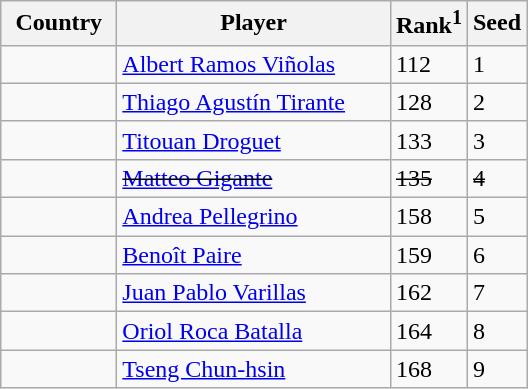<table class="sortable wikitable">
<tr>
<th width="70">Country</th>
<th width="175">Player</th>
<th>Rank<sup>1</sup></th>
<th>Seed</th>
</tr>
<tr>
<td></td>
<td><a href='#'>Albert Ramos Viñolas</a></td>
<td>112</td>
<td>1</td>
</tr>
<tr>
<td></td>
<td><a href='#'>Thiago Agustín Tirante</a></td>
<td>128</td>
<td>2</td>
</tr>
<tr>
<td></td>
<td><a href='#'>Titouan Droguet</a></td>
<td>133</td>
<td>3</td>
</tr>
<tr>
<td><s></s></td>
<td><s><a href='#'>Matteo Gigante</a></s></td>
<td><s>135</s></td>
<td><s>4</s></td>
</tr>
<tr>
<td></td>
<td><a href='#'>Andrea Pellegrino</a></td>
<td>158</td>
<td>5</td>
</tr>
<tr>
<td></td>
<td><a href='#'>Benoît Paire</a></td>
<td>159</td>
<td>6</td>
</tr>
<tr>
<td></td>
<td><a href='#'>Juan Pablo Varillas</a></td>
<td>162</td>
<td>7</td>
</tr>
<tr>
<td></td>
<td><a href='#'>Oriol Roca Batalla</a></td>
<td>164</td>
<td>8</td>
</tr>
<tr>
<td></td>
<td><a href='#'>Tseng Chun-hsin</a></td>
<td>168</td>
<td>9</td>
</tr>
</table>
